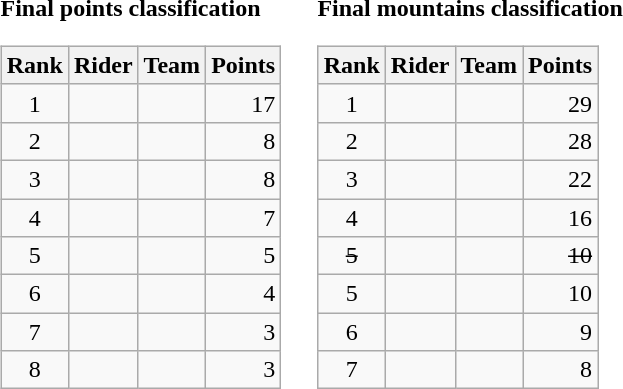<table>
<tr>
<td><strong>Final points classification</strong><br><table class="wikitable">
<tr>
<th scope="col">Rank</th>
<th scope="col">Rider</th>
<th scope="col">Team</th>
<th scope="col">Points</th>
</tr>
<tr>
<td style="text-align:center;">1</td>
<td> </td>
<td></td>
<td style="text-align:right;">17</td>
</tr>
<tr>
<td style="text-align:center;">2</td>
<td> </td>
<td></td>
<td style="text-align:right;">8</td>
</tr>
<tr>
<td style="text-align:center;">3</td>
<td></td>
<td></td>
<td style="text-align:right;">8</td>
</tr>
<tr>
<td style="text-align:center;">4</td>
<td></td>
<td></td>
<td style="text-align:right;">7</td>
</tr>
<tr>
<td style="text-align:center;">5</td>
<td></td>
<td></td>
<td style="text-align:right;">5</td>
</tr>
<tr>
<td style="text-align:center;">6</td>
<td></td>
<td></td>
<td style="text-align:right;">4</td>
</tr>
<tr>
<td style="text-align:center;">7</td>
<td></td>
<td></td>
<td style="text-align:right;">3</td>
</tr>
<tr>
<td style="text-align:center;">8</td>
<td></td>
<td></td>
<td style="text-align:right;">3</td>
</tr>
</table>
</td>
<td></td>
<td><strong>Final mountains classification</strong><br><table class="wikitable">
<tr>
<th scope="col">Rank</th>
<th scope="col">Rider</th>
<th scope="col">Team</th>
<th scope="col">Points</th>
</tr>
<tr>
<td style="text-align:center;">1</td>
<td> </td>
<td></td>
<td style="text-align:right;">29</td>
</tr>
<tr>
<td style="text-align:center;">2</td>
<td></td>
<td></td>
<td style="text-align:right;">28</td>
</tr>
<tr>
<td style="text-align:center;">3</td>
<td></td>
<td></td>
<td style="text-align:right;">22</td>
</tr>
<tr>
<td style="text-align:center;">4</td>
<td></td>
<td></td>
<td style="text-align:right;">16</td>
</tr>
<tr>
<td style="text-align:center;"><s>5</s></td>
<td><s></s></td>
<td><s></s></td>
<td style="text-align:right;"><s>10</s></td>
</tr>
<tr>
<td style="text-align:center;">5</td>
<td></td>
<td></td>
<td style="text-align:right;">10</td>
</tr>
<tr>
<td style="text-align:center;">6</td>
<td></td>
<td></td>
<td style="text-align:right;">9</td>
</tr>
<tr>
<td style="text-align:center;">7</td>
<td></td>
<td></td>
<td style="text-align:right;">8</td>
</tr>
</table>
</td>
</tr>
</table>
